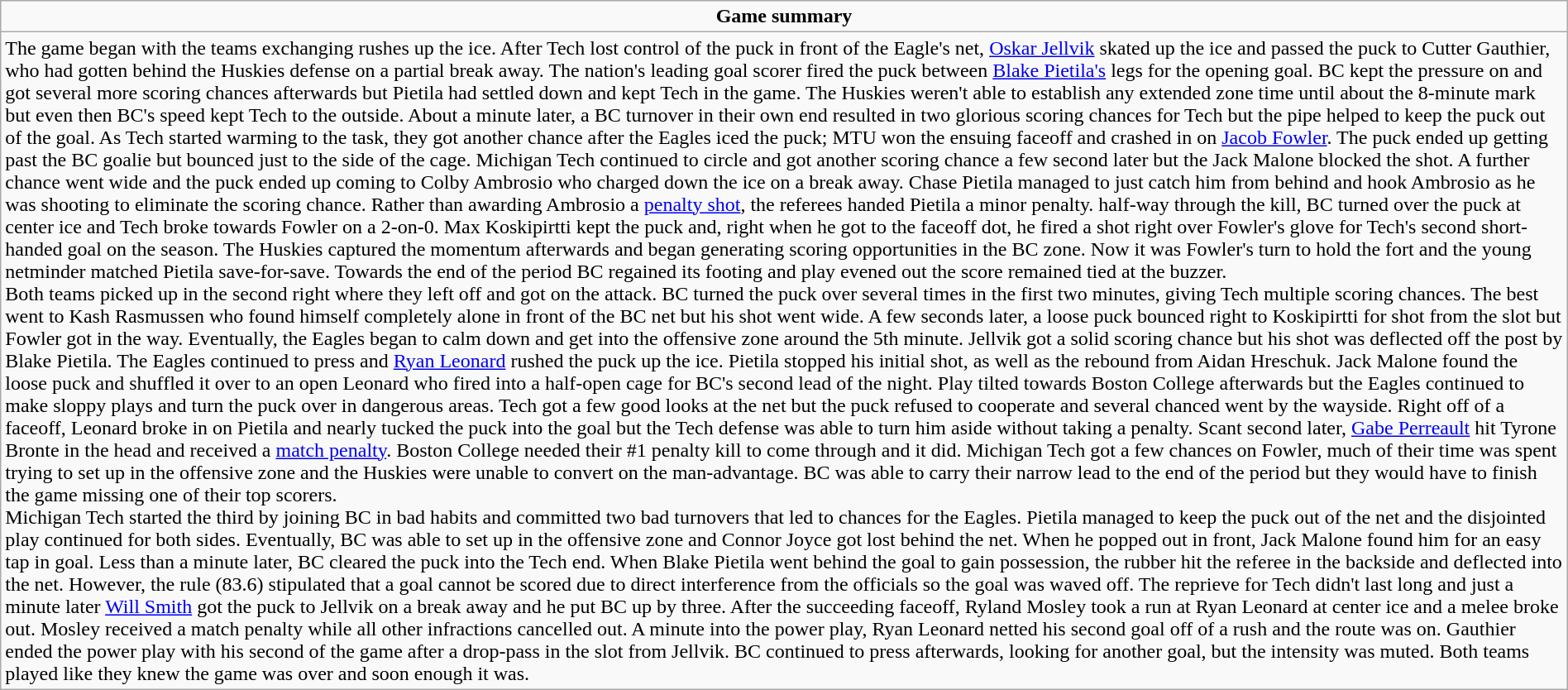<table role="presentation" class="wikitable mw-collapsible autocollapse" width=100%>
<tr>
<td align=center><strong>Game summary</strong></td>
</tr>
<tr>
<td>The game began with the teams exchanging rushes up the ice. After Tech lost control of the puck in front of the Eagle's net, <a href='#'>Oskar Jellvik</a> skated up the ice and passed the puck to Cutter Gauthier, who had gotten behind the Huskies defense on a partial break away. The nation's leading goal scorer fired the puck between <a href='#'>Blake Pietila's</a> legs for the opening goal. BC kept the pressure on and got several more scoring chances afterwards but Pietila had settled down and kept Tech in the game. The Huskies weren't able to establish any extended zone time until about the 8-minute mark but even then BC's speed kept Tech to the outside. About a minute later, a BC turnover in their own end resulted in two glorious scoring chances for Tech but the pipe helped to keep the puck out of the goal. As Tech started warming to the task, they got another chance after the Eagles iced the puck; MTU won the ensuing faceoff and crashed in on <a href='#'>Jacob Fowler</a>. The puck ended up getting past the BC goalie but bounced just to the side of the cage. Michigan Tech continued to circle and got another scoring chance a few second later but the Jack Malone blocked the shot. A further chance went wide and the puck ended up coming to Colby Ambrosio who charged down the ice on a break away. Chase Pietila managed to just catch him from behind and hook Ambrosio as he was shooting to eliminate the scoring chance. Rather than awarding Ambrosio a <a href='#'>penalty shot</a>, the referees handed Pietila a minor penalty. half-way through the kill, BC turned over the puck at center ice and Tech broke towards Fowler on a 2-on-0. Max Koskipirtti kept the puck and, right when he got to the faceoff dot, he fired a shot right over Fowler's glove for Tech's second short-handed goal on the season. The Huskies captured the momentum afterwards and began generating scoring opportunities in the BC zone. Now it was Fowler's turn to hold the fort and the young netminder matched Pietila save-for-save. Towards the end of the period BC regained its footing and play evened out the score remained tied at the buzzer.<br>Both teams picked up in the second right where they left off and got on the attack. BC turned the puck over several times in the first two minutes, giving Tech multiple scoring chances. The best went to Kash Rasmussen who found himself completely alone in front of the BC net but his shot went wide. A few seconds later, a loose puck bounced right to Koskipirtti for shot from the slot but Fowler got in the way. Eventually, the Eagles began to calm down and get into the offensive zone around the 5th minute. Jellvik got a solid scoring chance but his shot was deflected off the post by Blake Pietila. The Eagles continued to press and <a href='#'>Ryan Leonard</a> rushed the puck up the ice. Pietila stopped his initial shot, as well as the rebound from Aidan Hreschuk. Jack Malone found the loose puck and shuffled it over to an open Leonard who fired into a half-open cage for BC's second lead of the night. Play tilted towards Boston College afterwards but the Eagles continued to make sloppy plays and turn the puck over in dangerous areas. Tech got a few good looks at the net but the puck refused to cooperate and several chanced went by the wayside. Right off of a faceoff, Leonard broke in on Pietila and nearly tucked the puck into the goal but the Tech defense was able to turn him aside without taking a penalty. Scant second later, <a href='#'>Gabe Perreault</a> hit Tyrone Bronte in the head and received a <a href='#'>match penalty</a>. Boston College needed their #1 penalty kill to come through and it did. Michigan Tech got a few chances on Fowler, much of their time was spent trying to set up in the offensive zone and the Huskies were unable to convert on the man-advantage. BC was able to carry their narrow lead to the end of the period but they would have to finish the game missing one of their top scorers.<br>Michigan Tech started the third by joining BC in bad habits and committed two bad turnovers that led to chances for the Eagles. Pietila managed to keep the puck out of the net and the disjointed play continued for both sides. Eventually, BC was able to set up in the offensive zone and Connor Joyce got lost behind the net. When he popped out in front, Jack Malone found him for an easy tap in goal. Less than a minute later, BC cleared the puck into the Tech end. When Blake Pietila went behind the goal to gain possession, the rubber hit the referee in the backside and deflected into the net. However, the rule (83.6) stipulated that a goal cannot be scored due to direct interference from the officials so the goal was waved off. The reprieve for Tech didn't last long and  just a minute later <a href='#'>Will Smith</a> got the puck to Jellvik on a break away and he put BC up by three. After the succeeding faceoff, Ryland Mosley took a run at Ryan Leonard at center ice and a melee broke out. Mosley received a match penalty while all other infractions cancelled out. A minute into the power play, Ryan Leonard netted his second goal off of a rush and the route was on. Gauthier ended the power play with his second of the game after a drop-pass in the slot from Jellvik. BC continued to press afterwards, looking for another goal, but the intensity was muted. Both teams played like they knew the game was over and soon enough it was.</td>
</tr>
</table>
